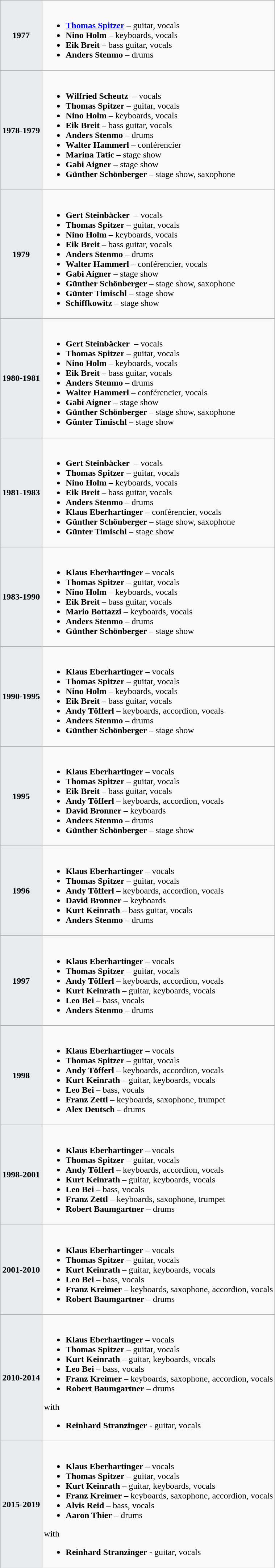<table class="wikitable">
<tr>
<th style="background:#e7ebee;">1977</th>
<td><br><ul><li><strong><a href='#'>Thomas Spitzer</a></strong> – guitar, vocals</li><li><strong>Nino Holm</strong> – keyboards, vocals</li><li><strong>Eik Breit</strong> – bass guitar, vocals</li><li><strong>Anders Stenmo</strong> – drums</li></ul></td>
</tr>
<tr>
<th style="background:#e7ebee;">1978-1979</th>
<td><br><ul><li><strong>Wilfried Scheutz</strong>  – vocals</li><li><strong>Thomas Spitzer</strong> – guitar, vocals</li><li><strong>Nino Holm</strong> – keyboards, vocals</li><li><strong>Eik Breit</strong> – bass guitar, vocals</li><li><strong>Anders Stenmo</strong> – drums</li><li><strong>Walter Hammerl</strong> – conférencier</li><li><strong>Marina Tatic</strong> – stage show</li><li><strong>Gabi Aigner</strong> – stage show</li><li><strong>Günther Schönberger</strong> – stage show, saxophone</li></ul></td>
</tr>
<tr>
<th style="background:#e7ebee;">1979</th>
<td><br><ul><li><strong>Gert Steinbäcker</strong>  – vocals</li><li><strong>Thomas Spitzer</strong> – guitar, vocals</li><li><strong>Nino Holm</strong> – keyboards, vocals</li><li><strong>Eik Breit</strong> – bass guitar, vocals</li><li><strong>Anders Stenmo</strong> – drums</li><li><strong>Walter Hammerl</strong> – conférencier, vocals</li><li><strong>Gabi Aigner</strong> – stage show</li><li><strong>Günther Schönberger</strong> – stage show, saxophone</li><li><strong>Günter Timischl</strong> – stage show</li><li><strong>Schiffkowitz</strong> – stage show</li></ul></td>
</tr>
<tr>
<th style="background:#e7ebee;">1980-1981</th>
<td><br><ul><li><strong>Gert Steinbäcker</strong>  – vocals</li><li><strong>Thomas Spitzer</strong> – guitar, vocals</li><li><strong>Nino Holm</strong> – keyboards, vocals</li><li><strong>Eik Breit</strong> – bass guitar, vocals</li><li><strong>Anders Stenmo</strong> – drums</li><li><strong>Walter Hammerl</strong> – conférencier, vocals</li><li><strong>Gabi Aigner</strong> – stage show</li><li><strong>Günther Schönberger</strong> – stage show, saxophone</li><li><strong>Günter Timischl</strong> – stage show</li></ul></td>
</tr>
<tr>
<th style="background:#e7ebee;">1981-1983</th>
<td><br><ul><li><strong>Gert Steinbäcker</strong>  – vocals</li><li><strong>Thomas Spitzer</strong> – guitar, vocals</li><li><strong>Nino Holm</strong> – keyboards, vocals</li><li><strong>Eik Breit</strong> – bass guitar, vocals</li><li><strong>Anders Stenmo</strong> – drums</li><li><strong>Klaus Eberhartinger</strong> – conférencier, vocals</li><li><strong>Günther Schönberger</strong> – stage show, saxophone</li><li><strong>Günter Timischl</strong> – stage show</li></ul></td>
</tr>
<tr>
<th style="background:#e7ebee;">1983-1990</th>
<td><br><ul><li><strong>Klaus Eberhartinger</strong> – vocals</li><li><strong>Thomas Spitzer</strong> – guitar, vocals</li><li><strong>Nino Holm</strong> – keyboards, vocals</li><li><strong>Eik Breit</strong> – bass guitar, vocals</li><li><strong>Mario Bottazzi</strong> – keyboards, vocals</li><li><strong>Anders Stenmo</strong> – drums</li><li><strong>Günther Schönberger</strong> – stage show</li></ul></td>
</tr>
<tr>
<th style="background:#e7ebee;">1990-1995</th>
<td><br><ul><li><strong>Klaus Eberhartinger</strong> – vocals</li><li><strong>Thomas Spitzer</strong> – guitar, vocals</li><li><strong>Nino Holm</strong> – keyboards, vocals</li><li><strong>Eik Breit</strong> – bass guitar, vocals</li><li><strong>Andy Töfferl</strong> – keyboards, accordion, vocals</li><li><strong>Anders Stenmo</strong> – drums</li><li><strong>Günther Schönberger</strong> – stage show</li></ul></td>
</tr>
<tr>
<th style="background:#e7ebee;">1995</th>
<td><br><ul><li><strong>Klaus Eberhartinger</strong> – vocals</li><li><strong>Thomas Spitzer</strong> – guitar, vocals</li><li><strong>Eik Breit</strong> – bass guitar, vocals</li><li><strong>Andy Töfferl</strong> – keyboards, accordion, vocals</li><li><strong>David Bronner</strong> – keyboards</li><li><strong>Anders Stenmo</strong> – drums</li><li><strong>Günther Schönberger</strong> – stage show</li></ul></td>
</tr>
<tr>
<th style="background:#e7ebee;">1996</th>
<td><br><ul><li><strong>Klaus Eberhartinger</strong> – vocals</li><li><strong>Thomas Spitzer</strong> – guitar, vocals</li><li><strong>Andy Töfferl</strong> – keyboards, accordion, vocals</li><li><strong>David Bronner</strong> – keyboards</li><li><strong>Kurt Keinrath</strong> – bass guitar, vocals</li><li><strong>Anders Stenmo</strong> – drums</li></ul></td>
</tr>
<tr>
<th style="background:#e7ebee;">1997</th>
<td><br><ul><li><strong>Klaus Eberhartinger</strong> – vocals</li><li><strong>Thomas Spitzer</strong> – guitar, vocals</li><li><strong>Andy Töfferl</strong> – keyboards, accordion, vocals</li><li><strong>Kurt Keinrath</strong> – guitar, keyboards, vocals</li><li><strong>Leo Bei</strong> – bass, vocals</li><li><strong>Anders Stenmo</strong> – drums</li></ul></td>
</tr>
<tr>
<th style="background:#e7ebee;">1998</th>
<td><br><ul><li><strong>Klaus Eberhartinger</strong> – vocals</li><li><strong>Thomas Spitzer</strong> – guitar, vocals</li><li><strong>Andy Töfferl</strong> – keyboards, accordion, vocals</li><li><strong>Kurt Keinrath</strong> – guitar, keyboards, vocals</li><li><strong>Leo Bei</strong> – bass, vocals</li><li><strong>Franz Zettl</strong> – keyboards, saxophone, trumpet</li><li><strong>Alex Deutsch</strong> – drums</li></ul></td>
</tr>
<tr>
<th style="background:#e7ebee;">1998-2001</th>
<td><br><ul><li><strong>Klaus Eberhartinger</strong> – vocals</li><li><strong>Thomas Spitzer</strong> – guitar, vocals</li><li><strong>Andy Töfferl</strong> – keyboards, accordion, vocals</li><li><strong>Kurt Keinrath</strong> – guitar, keyboards, vocals</li><li><strong>Leo Bei</strong> – bass, vocals</li><li><strong>Franz Zettl</strong> – keyboards, saxophone, trumpet</li><li><strong>Robert Baumgartner</strong> – drums</li></ul></td>
</tr>
<tr>
<th style="background:#e7ebee;">2001-2010</th>
<td><br><ul><li><strong>Klaus Eberhartinger</strong> – vocals</li><li><strong>Thomas Spitzer</strong> – guitar, vocals</li><li><strong>Kurt Keinrath</strong> – guitar, keyboards, vocals</li><li><strong>Leo Bei</strong> – bass, vocals</li><li><strong>Franz Kreimer</strong> – keyboards, saxophone, accordion, vocals</li><li><strong>Robert Baumgartner</strong> – drums</li></ul></td>
</tr>
<tr>
<th style="background:#e7ebee;">2010-2014</th>
<td><br><ul><li><strong>Klaus Eberhartinger</strong> – vocals</li><li><strong>Thomas Spitzer</strong> – guitar, vocals</li><li><strong>Kurt Keinrath</strong> – guitar, keyboards, vocals</li><li><strong>Leo Bei</strong> – bass, vocals</li><li><strong>Franz Kreimer</strong> – keyboards, saxophone, accordion, vocals</li><li><strong>Robert Baumgartner</strong> – drums</li></ul>with<ul><li><strong>Reinhard Stranzinger</strong> - guitar, vocals</li></ul></td>
</tr>
<tr>
<th style="background:#e7ebee;">2015-2019</th>
<td><br><ul><li><strong>Klaus Eberhartinger</strong> – vocals</li><li><strong>Thomas Spitzer</strong> – guitar, vocals</li><li><strong>Kurt Keinrath</strong> – guitar, keyboards, vocals</li><li><strong>Franz Kreimer</strong> – keyboards, saxophone, accordion, vocals</li><li><strong>Alvis Reid</strong> – bass, vocals</li><li><strong>Aaron Thier</strong> – drums</li></ul>with<ul><li><strong>Reinhard Stranzinger</strong> - guitar, vocals</li></ul></td>
</tr>
</table>
